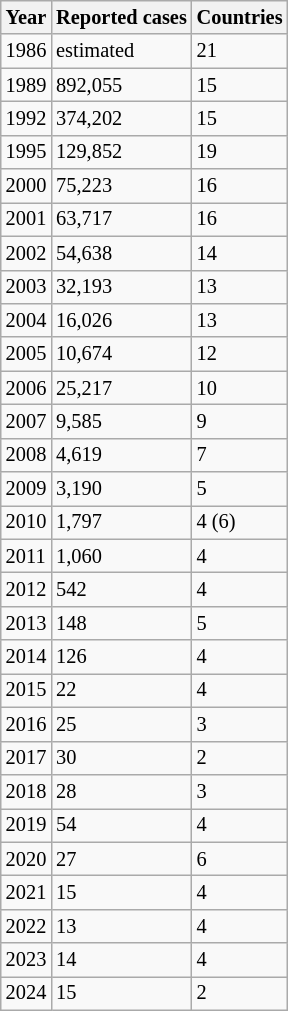<table class="wikitable floatright" style="font-size:85%">
<tr>
<th>Year</th>
<th>Reported cases</th>
<th>Countries</th>
</tr>
<tr>
<td>1986</td>
<td>estimated </td>
<td>21</td>
</tr>
<tr>
<td>1989</td>
<td>892,055</td>
<td>15</td>
</tr>
<tr>
<td>1992</td>
<td>374,202</td>
<td>15</td>
</tr>
<tr>
<td>1995</td>
<td>129,852</td>
<td>19</td>
</tr>
<tr>
<td>2000</td>
<td>75,223</td>
<td>16</td>
</tr>
<tr>
<td>2001</td>
<td>63,717</td>
<td>16</td>
</tr>
<tr>
<td>2002</td>
<td>54,638</td>
<td>14</td>
</tr>
<tr>
<td>2003</td>
<td>32,193</td>
<td>13</td>
</tr>
<tr>
<td>2004</td>
<td>16,026</td>
<td>13</td>
</tr>
<tr>
<td>2005</td>
<td>10,674</td>
<td>12</td>
</tr>
<tr>
<td>2006</td>
<td>25,217 </td>
<td>10 </td>
</tr>
<tr>
<td>2007</td>
<td>9,585</td>
<td>9</td>
</tr>
<tr>
<td>2008</td>
<td>4,619</td>
<td>7</td>
</tr>
<tr>
<td>2009</td>
<td>3,190</td>
<td>5</td>
</tr>
<tr>
<td>2010</td>
<td>1,797</td>
<td>4 (6)</td>
</tr>
<tr>
<td>2011</td>
<td>1,060</td>
<td>4</td>
</tr>
<tr>
<td>2012</td>
<td>542</td>
<td>4</td>
</tr>
<tr>
<td>2013</td>
<td>148</td>
<td>5</td>
</tr>
<tr>
<td>2014</td>
<td>126</td>
<td>4</td>
</tr>
<tr>
<td>2015</td>
<td>22</td>
<td>4</td>
</tr>
<tr>
<td>2016</td>
<td>25</td>
<td>3</td>
</tr>
<tr>
<td>2017</td>
<td>30</td>
<td>2</td>
</tr>
<tr>
<td>2018</td>
<td>28</td>
<td>3</td>
</tr>
<tr>
<td>2019</td>
<td>54 </td>
<td>4</td>
</tr>
<tr>
<td>2020</td>
<td>27</td>
<td>6</td>
</tr>
<tr>
<td>2021</td>
<td>15</td>
<td>4</td>
</tr>
<tr>
<td>2022</td>
<td>13</td>
<td>4</td>
</tr>
<tr>
<td>2023</td>
<td>14</td>
<td>4 </td>
</tr>
<tr>
<td>2024</td>
<td>15</td>
<td>2</td>
</tr>
</table>
